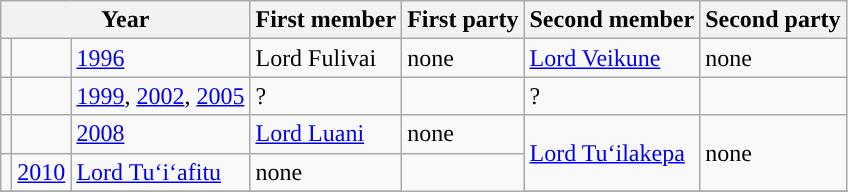<table class="wikitable">
<tr>
<th colspan="3">Year</th>
<th>First member</th>
<th>First party</th>
<th>Second member</th>
<th>Second party</th>
</tr>
<tr>
<td style="background-color: "></td>
<td style="background-color: "></td>
<td><a href='#'>1996</a></td>
<td>Lord Fulivai</td>
<td>none</td>
<td><a href='#'>Lord Veikune</a></td>
<td>none</td>
</tr>
<tr>
<td style="background-color: "></td>
<td style="background-color: "></td>
<td><a href='#'>1999</a>, <a href='#'>2002</a>, <a href='#'>2005</a></td>
<td>?</td>
<td></td>
<td>?</td>
<td></td>
</tr>
<tr>
<td style="background-color: "></td>
<td style="background-color: "></td>
<td><a href='#'>2008</a></td>
<td><a href='#'>Lord Luani</a></td>
<td>none</td>
<td rowspan="2"><a href='#'>Lord Tuʻilakepa</a></td>
<td rowspan="2">none</td>
</tr>
<tr>
<td style="background-color: "></td>
<td><a href='#'>2010</a></td>
<td><a href='#'>Lord Tuʻiʻafitu</a></td>
<td>none</td>
</tr>
<tr>
</tr>
</table>
